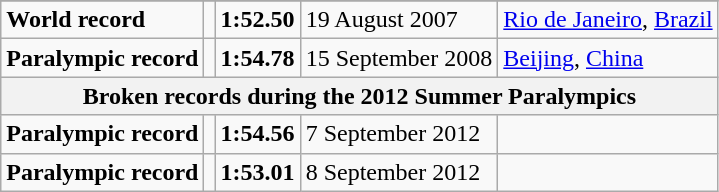<table class="wikitable">
<tr>
</tr>
<tr>
<td><strong>World record</strong></td>
<td></td>
<td><strong>1:52.50</strong></td>
<td>19 August 2007</td>
<td><a href='#'>Rio de Janeiro</a>, <a href='#'>Brazil</a></td>
</tr>
<tr>
<td><strong>Paralympic record</strong></td>
<td></td>
<td><strong>1:54.78</strong></td>
<td>15 September 2008</td>
<td><a href='#'>Beijing</a>, <a href='#'>China</a></td>
</tr>
<tr>
<th colspan="5">Broken records during the 2012 Summer Paralympics</th>
</tr>
<tr>
<td><strong>Paralympic record</strong></td>
<td></td>
<td><strong>1:54.56</strong></td>
<td>7 September 2012</td>
<td></td>
</tr>
<tr>
<td><strong>Paralympic record</strong></td>
<td></td>
<td><strong>1:53.01</strong></td>
<td>8 September 2012</td>
<td></td>
</tr>
</table>
